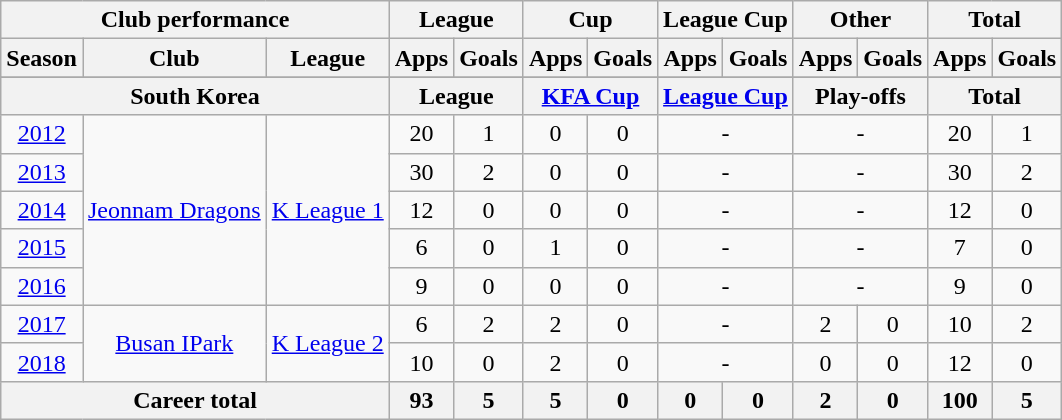<table class="wikitable" style="text-align:center">
<tr>
<th colspan=3>Club performance</th>
<th colspan=2>League</th>
<th colspan=2>Cup</th>
<th colspan=2>League Cup</th>
<th colspan=2>Other</th>
<th colspan=2>Total</th>
</tr>
<tr>
<th>Season</th>
<th>Club</th>
<th>League</th>
<th>Apps</th>
<th>Goals</th>
<th>Apps</th>
<th>Goals</th>
<th>Apps</th>
<th>Goals</th>
<th>Apps</th>
<th>Goals</th>
<th>Apps</th>
<th>Goals</th>
</tr>
<tr>
</tr>
<tr>
<th colspan=3>South Korea</th>
<th colspan=2>League</th>
<th colspan=2><a href='#'>KFA Cup</a></th>
<th colspan=2><a href='#'>League Cup</a></th>
<th colspan=2>Play-offs</th>
<th colspan=2>Total</th>
</tr>
<tr>
<td><a href='#'>2012</a></td>
<td rowspan="5"><a href='#'>Jeonnam Dragons</a></td>
<td rowspan="5"><a href='#'>K League 1</a></td>
<td>20</td>
<td>1</td>
<td>0</td>
<td>0</td>
<td colspan="2">-</td>
<td colspan="2">-</td>
<td>20</td>
<td>1</td>
</tr>
<tr>
<td><a href='#'>2013</a></td>
<td>30</td>
<td>2</td>
<td>0</td>
<td>0</td>
<td colspan="2">-</td>
<td colspan="2">-</td>
<td>30</td>
<td>2</td>
</tr>
<tr>
<td><a href='#'>2014</a></td>
<td>12</td>
<td>0</td>
<td>0</td>
<td>0</td>
<td colspan="2">-</td>
<td colspan="2">-</td>
<td>12</td>
<td>0</td>
</tr>
<tr>
<td><a href='#'>2015</a></td>
<td>6</td>
<td>0</td>
<td>1</td>
<td>0</td>
<td colspan="2">-</td>
<td colspan="2">-</td>
<td>7</td>
<td>0</td>
</tr>
<tr>
<td><a href='#'>2016</a></td>
<td>9</td>
<td>0</td>
<td>0</td>
<td>0</td>
<td colspan="2">-</td>
<td colspan="2">-</td>
<td>9</td>
<td>0</td>
</tr>
<tr>
<td><a href='#'>2017</a></td>
<td rowspan="2"><a href='#'>Busan IPark</a></td>
<td rowspan="2"><a href='#'>K League 2</a></td>
<td>6</td>
<td>2</td>
<td>2</td>
<td>0</td>
<td colspan="2">-</td>
<td>2</td>
<td>0</td>
<td>10</td>
<td>2</td>
</tr>
<tr>
<td><a href='#'>2018</a></td>
<td>10</td>
<td>0</td>
<td>2</td>
<td>0</td>
<td colspan="2">-</td>
<td>0</td>
<td>0</td>
<td>12</td>
<td>0</td>
</tr>
<tr>
<th colspan=3>Career total</th>
<th>93</th>
<th>5</th>
<th>5</th>
<th>0</th>
<th>0</th>
<th>0</th>
<th>2</th>
<th>0</th>
<th>100</th>
<th>5</th>
</tr>
</table>
